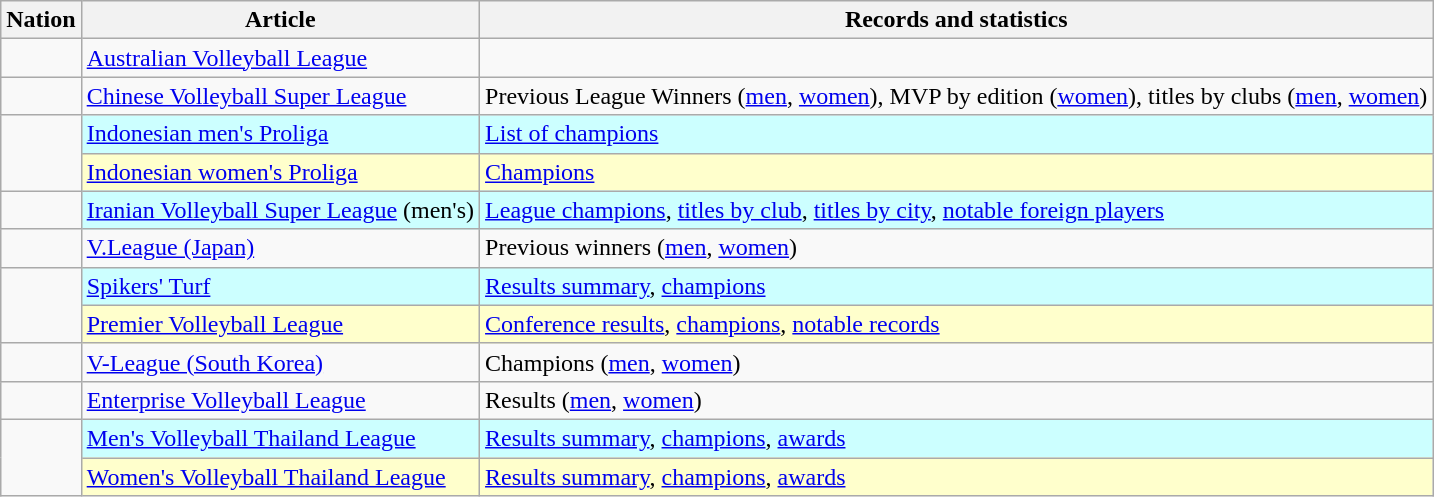<table class="wikitable">
<tr>
<th>Nation</th>
<th>Article</th>
<th>Records and statistics</th>
</tr>
<tr>
<td></td>
<td><a href='#'>Australian Volleyball League</a></td>
<td></td>
</tr>
<tr>
<td></td>
<td><a href='#'>Chinese Volleyball Super League</a></td>
<td>Previous League Winners (<a href='#'>men</a>, <a href='#'>women</a>), MVP by edition (<a href='#'>women</a>), titles by clubs (<a href='#'>men</a>, <a href='#'>women</a>)</td>
</tr>
<tr>
<td rowspan="2"></td>
<td style="background-color: #cff;"><a href='#'>Indonesian men's Proliga</a></td>
<td style="background-color: #cff;"><a href='#'>List of champions</a></td>
</tr>
<tr style="background-color: #ffc;">
<td><a href='#'>Indonesian women's Proliga</a></td>
<td><a href='#'>Champions</a></td>
</tr>
<tr>
<td></td>
<td style="background-color: #cff;"><a href='#'>Iranian Volleyball Super League</a> (men's)</td>
<td style="background-color: #cff;"><a href='#'>League champions</a>, <a href='#'>titles by club</a>, <a href='#'>titles by city</a>, <a href='#'>notable foreign players</a></td>
</tr>
<tr>
<td></td>
<td><a href='#'>V.League (Japan)</a></td>
<td>Previous winners (<a href='#'>men</a>, <a href='#'>women</a>)</td>
</tr>
<tr>
<td rowspan="2"></td>
<td style="background-color: #cff;"><a href='#'>Spikers' Turf</a></td>
<td style="background-color: #cff;"><a href='#'>Results summary</a>, <a href='#'>champions</a></td>
</tr>
<tr style="background-color: #ffc;">
<td><a href='#'>Premier Volleyball League</a></td>
<td><a href='#'>Conference results</a>, <a href='#'>champions</a>, <a href='#'>notable records</a></td>
</tr>
<tr>
<td></td>
<td><a href='#'>V-League (South Korea)</a></td>
<td>Champions (<a href='#'>men</a>, <a href='#'>women</a>)</td>
</tr>
<tr>
<td></td>
<td><a href='#'>Enterprise Volleyball League</a></td>
<td>Results (<a href='#'>men</a>, <a href='#'>women</a>)</td>
</tr>
<tr>
<td rowspan="2"></td>
<td style="background-color: #cff;"><a href='#'>Men's Volleyball Thailand League</a></td>
<td style="background-color: #cff;"><a href='#'>Results summary</a>, <a href='#'>champions</a>, <a href='#'>awards</a></td>
</tr>
<tr style="background-color: #ffc;">
<td><a href='#'>Women's Volleyball Thailand League</a></td>
<td><a href='#'>Results summary</a>, <a href='#'>champions</a>, <a href='#'>awards</a></td>
</tr>
</table>
